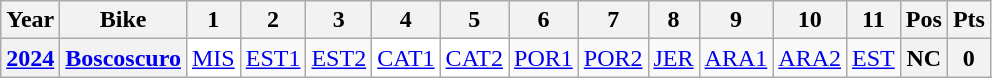<table class="wikitable" style="text-align:center">
<tr>
<th>Year</th>
<th>Bike</th>
<th>1</th>
<th>2</th>
<th>3</th>
<th>4</th>
<th>5</th>
<th>6</th>
<th>7</th>
<th>8</th>
<th>9</th>
<th>10</th>
<th>11</th>
<th>Pos</th>
<th>Pts</th>
</tr>
<tr>
<th><a href='#'>2024</a></th>
<th><a href='#'>Boscoscuro</a></th>
<td style="background:#FFFFFF;"><a href='#'>MIS</a><br></td>
<td><a href='#'>EST1</a></td>
<td><a href='#'>EST2</a></td>
<td style="background:#FFFFFF;"><a href='#'>CAT1</a><br></td>
<td style="background:#FFFFFF;"><a href='#'>CAT2</a><br></td>
<td><a href='#'>POR1</a></td>
<td><a href='#'>POR2</a></td>
<td><a href='#'>JER</a></td>
<td><a href='#'>ARA1</a></td>
<td><a href='#'>ARA2</a></td>
<td><a href='#'>EST</a></td>
<th>NC</th>
<th>0</th>
</tr>
</table>
